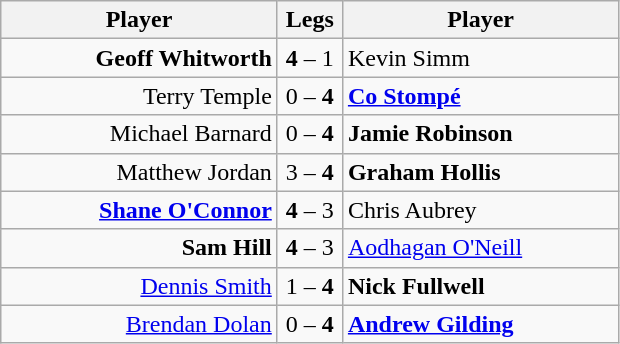<table class=wikitable style="text-align:center">
<tr>
<th width=177>Player</th>
<th width=36>Legs</th>
<th width=177>Player</th>
</tr>
<tr align=left>
<td align=right><strong>Geoff Whitworth</strong> </td>
<td align=center><strong>4</strong> – 1</td>
<td> Kevin Simm</td>
</tr>
<tr align=left>
<td align=right>Terry Temple </td>
<td align=center>0 – <strong>4</strong></td>
<td> <strong><a href='#'>Co Stompé</a></strong></td>
</tr>
<tr align=left>
<td align=right>Michael Barnard </td>
<td align=center>0 – <strong>4</strong></td>
<td> <strong>Jamie Robinson</strong></td>
</tr>
<tr align=left>
<td align=right>Matthew Jordan </td>
<td align=center>3 – <strong>4</strong></td>
<td> <strong>Graham Hollis</strong></td>
</tr>
<tr align=left>
<td align=right><strong><a href='#'>Shane O'Connor</a></strong> </td>
<td align=center><strong>4</strong> – 3</td>
<td> Chris Aubrey</td>
</tr>
<tr align=left>
<td align=right><strong>Sam Hill</strong> </td>
<td align=center><strong>4</strong> – 3</td>
<td> <a href='#'>Aodhagan O'Neill</a></td>
</tr>
<tr align=left>
<td align=right><a href='#'>Dennis Smith</a> </td>
<td align=center>1 – <strong>4</strong></td>
<td> <strong>Nick Fullwell</strong></td>
</tr>
<tr align=left>
<td align=right><a href='#'>Brendan Dolan</a> </td>
<td align=center>0 – <strong>4</strong></td>
<td> <strong><a href='#'>Andrew Gilding</a></strong></td>
</tr>
</table>
